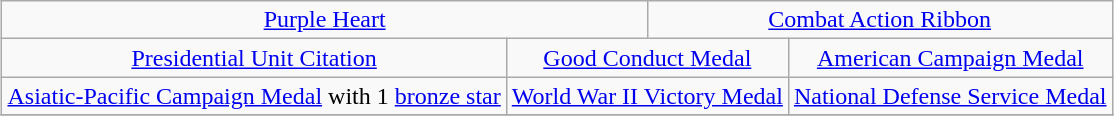<table class="wikitable" style="margin:1em auto; text-align:center;">
<tr>
<td colspan="5"><a href='#'>Purple Heart</a></td>
<td colspan="5"><a href='#'>Combat Action Ribbon</a></td>
</tr>
<tr>
<td colspan="3"><a href='#'>Presidential Unit Citation</a></td>
<td colspan="3"><a href='#'>Good Conduct Medal</a></td>
<td colspan="3"><a href='#'>American Campaign Medal</a></td>
</tr>
<tr>
<td colspan="3"><a href='#'>Asiatic-Pacific Campaign Medal</a> with 1 <a href='#'>bronze star</a></td>
<td colspan="3"><a href='#'>World War II Victory Medal</a></td>
<td colspan="3"><a href='#'>National Defense Service Medal</a></td>
</tr>
<tr>
</tr>
</table>
